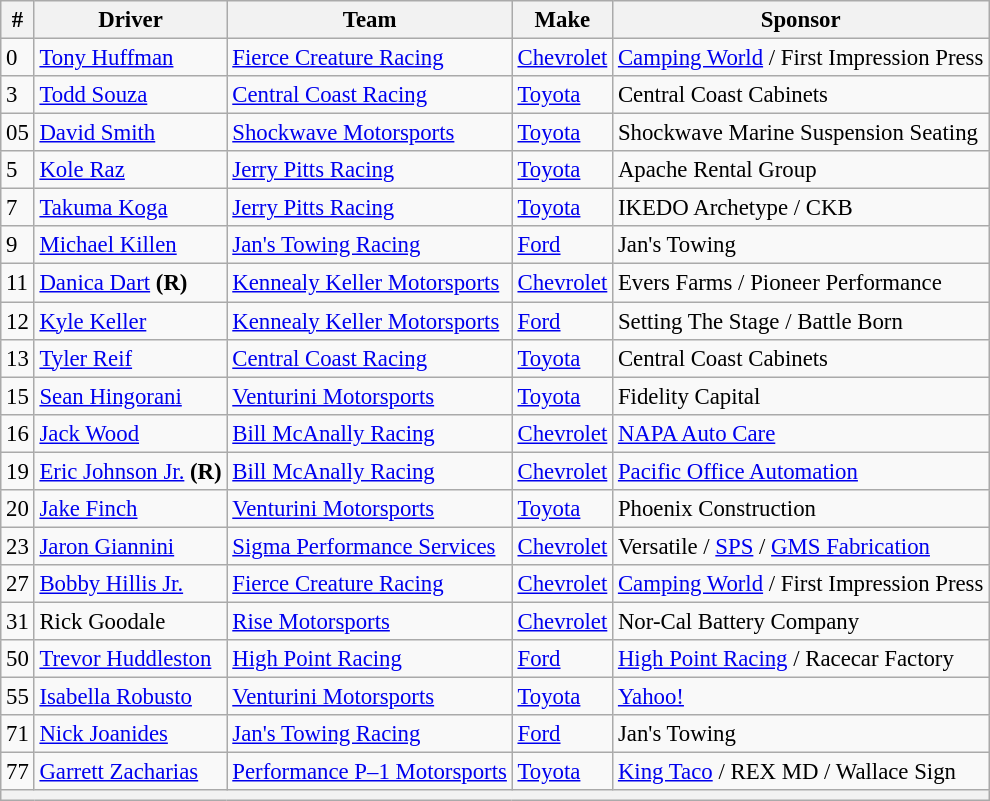<table class="wikitable" style="font-size: 95%;">
<tr>
<th>#</th>
<th>Driver</th>
<th>Team</th>
<th>Make</th>
<th>Sponsor</th>
</tr>
<tr>
<td>0</td>
<td><a href='#'>Tony Huffman</a></td>
<td><a href='#'>Fierce Creature Racing</a></td>
<td><a href='#'>Chevrolet</a></td>
<td nowrap><a href='#'>Camping World</a> / First Impression Press</td>
</tr>
<tr>
<td>3</td>
<td><a href='#'>Todd Souza</a></td>
<td><a href='#'>Central Coast Racing</a></td>
<td><a href='#'>Toyota</a></td>
<td>Central Coast Cabinets</td>
</tr>
<tr>
<td>05</td>
<td><a href='#'>David Smith</a></td>
<td><a href='#'>Shockwave Motorsports</a></td>
<td><a href='#'>Toyota</a></td>
<td>Shockwave Marine Suspension Seating</td>
</tr>
<tr>
<td>5</td>
<td><a href='#'>Kole Raz</a></td>
<td><a href='#'>Jerry Pitts Racing</a></td>
<td><a href='#'>Toyota</a></td>
<td>Apache Rental Group</td>
</tr>
<tr>
<td>7</td>
<td><a href='#'>Takuma Koga</a></td>
<td><a href='#'>Jerry Pitts Racing</a></td>
<td><a href='#'>Toyota</a></td>
<td>IKEDO Archetype / CKB</td>
</tr>
<tr>
<td>9</td>
<td><a href='#'>Michael Killen</a></td>
<td><a href='#'>Jan's Towing Racing</a></td>
<td><a href='#'>Ford</a></td>
<td>Jan's Towing</td>
</tr>
<tr>
<td>11</td>
<td><a href='#'>Danica Dart</a> <strong>(R)</strong></td>
<td><a href='#'>Kennealy Keller Motorsports</a></td>
<td><a href='#'>Chevrolet</a></td>
<td>Evers Farms / Pioneer Performance</td>
</tr>
<tr>
<td>12</td>
<td><a href='#'>Kyle Keller</a></td>
<td><a href='#'>Kennealy Keller Motorsports</a></td>
<td><a href='#'>Ford</a></td>
<td>Setting The Stage / Battle Born</td>
</tr>
<tr>
<td>13</td>
<td><a href='#'>Tyler Reif</a></td>
<td><a href='#'>Central Coast Racing</a></td>
<td><a href='#'>Toyota</a></td>
<td>Central Coast Cabinets</td>
</tr>
<tr>
<td>15</td>
<td><a href='#'>Sean Hingorani</a></td>
<td><a href='#'>Venturini Motorsports</a></td>
<td><a href='#'>Toyota</a></td>
<td>Fidelity Capital</td>
</tr>
<tr>
<td>16</td>
<td><a href='#'>Jack Wood</a></td>
<td><a href='#'>Bill McAnally Racing</a></td>
<td><a href='#'>Chevrolet</a></td>
<td><a href='#'>NAPA Auto Care</a></td>
</tr>
<tr>
<td>19</td>
<td><a href='#'>Eric Johnson Jr.</a> <strong>(R)</strong></td>
<td><a href='#'>Bill McAnally Racing</a></td>
<td><a href='#'>Chevrolet</a></td>
<td><a href='#'>Pacific Office Automation</a></td>
</tr>
<tr>
<td>20</td>
<td><a href='#'>Jake Finch</a></td>
<td><a href='#'>Venturini Motorsports</a></td>
<td><a href='#'>Toyota</a></td>
<td>Phoenix Construction</td>
</tr>
<tr>
<td>23</td>
<td><a href='#'>Jaron Giannini</a></td>
<td><a href='#'>Sigma Performance Services</a></td>
<td><a href='#'>Chevrolet</a></td>
<td>Versatile / <a href='#'>SPS</a> / <a href='#'>GMS Fabrication</a></td>
</tr>
<tr>
<td>27</td>
<td><a href='#'>Bobby Hillis Jr.</a></td>
<td><a href='#'>Fierce Creature Racing</a></td>
<td><a href='#'>Chevrolet</a></td>
<td><a href='#'>Camping World</a> / First Impression Press</td>
</tr>
<tr>
<td>31</td>
<td>Rick Goodale</td>
<td><a href='#'>Rise Motorsports</a></td>
<td><a href='#'>Chevrolet</a></td>
<td>Nor-Cal Battery Company</td>
</tr>
<tr>
<td>50</td>
<td><a href='#'>Trevor Huddleston</a></td>
<td><a href='#'>High Point Racing</a></td>
<td><a href='#'>Ford</a></td>
<td><a href='#'>High Point Racing</a> / Racecar Factory</td>
</tr>
<tr>
<td>55</td>
<td><a href='#'>Isabella Robusto</a></td>
<td><a href='#'>Venturini Motorsports</a></td>
<td><a href='#'>Toyota</a></td>
<td><a href='#'>Yahoo!</a></td>
</tr>
<tr>
<td>71</td>
<td><a href='#'>Nick Joanides</a></td>
<td><a href='#'>Jan's Towing Racing</a></td>
<td><a href='#'>Ford</a></td>
<td>Jan's Towing</td>
</tr>
<tr>
<td>77</td>
<td><a href='#'>Garrett Zacharias</a></td>
<td nowrap><a href='#'>Performance P–1 Motorsports</a></td>
<td><a href='#'>Toyota</a></td>
<td><a href='#'>King Taco</a> / REX MD / Wallace Sign</td>
</tr>
<tr>
<th colspan="5"></th>
</tr>
</table>
